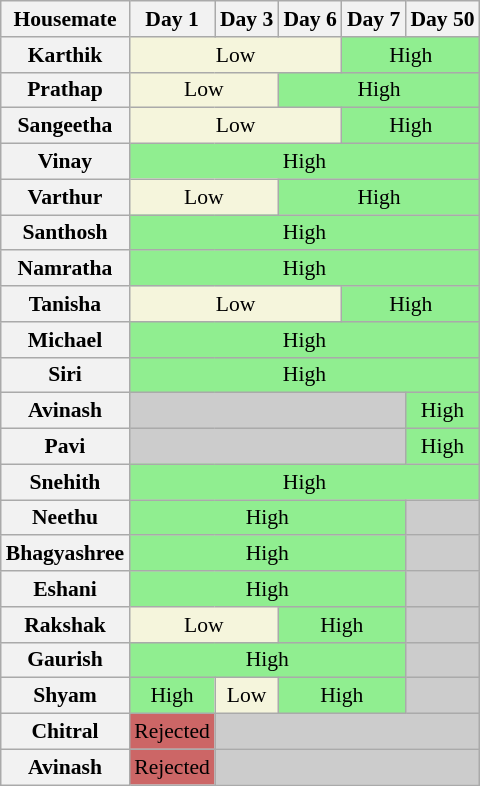<table class="wikitable" style="text-align:center; font-size:90%;">
<tr>
<th>Housemate</th>
<th>Day 1</th>
<th>Day 3</th>
<th>Day 6</th>
<th>Day 7</th>
<th>Day 50</th>
</tr>
<tr>
<th>Karthik</th>
<td colspan="3" bgcolor="beige">Low</td>
<td colspan="2" bgcolor="lightgreen">High</td>
</tr>
<tr>
<th>Prathap</th>
<td colspan="2" style="background: beige;">Low</td>
<td colspan="3" bgcolor="lightgreen">High</td>
</tr>
<tr>
<th>Sangeetha</th>
<td colspan="3" bgcolor="beige">Low</td>
<td colspan="2" bgcolor="lightgreen">High</td>
</tr>
<tr>
<th>Vinay</th>
<td colspan="5" style="background:lightgreen;">High</td>
</tr>
<tr>
<th>Varthur</th>
<td colspan="2" bgcolor="beige">Low</td>
<td colspan="3" bgcolor="lightgreen">High</td>
</tr>
<tr>
<th>Santhosh</th>
<td colspan="5" bgcolor="lightgreen">High</td>
</tr>
<tr>
<th>Namratha</th>
<td colspan="5" style="background:lightgreen;">High</td>
</tr>
<tr>
<th>Tanisha</th>
<td colspan="3" bgcolor="beige">Low</td>
<td colspan="2" bgcolor="lightgreen">High</td>
</tr>
<tr>
<th>Michael</th>
<td colspan="5" bgcolor="lightgreen">High</td>
</tr>
<tr>
<th>Siri</th>
<td colspan="5" style="background:lightgreen;">High</td>
</tr>
<tr>
<th>Avinash</th>
<td colspan="4" style="background:#ccc "></td>
<td bgcolor="lightgreen">High</td>
</tr>
<tr>
<th>Pavi</th>
<td colspan="4" style="background:#ccc "></td>
<td bgcolor="lightgreen">High</td>
</tr>
<tr>
<th>Snehith</th>
<td colspan="5" style="background:lightgreen;">High</td>
</tr>
<tr>
<th>Neethu</th>
<td colspan="4" bgcolor="lightgreen">High</td>
<td style="background:#ccc "></td>
</tr>
<tr>
<th>Bhagyashree</th>
<td colspan="4" bgcolor="lightgreen">High</td>
<td style="background:#ccc "></td>
</tr>
<tr>
<th>Eshani</th>
<td colspan="4" bgcolor="lightgreen">High</td>
<td style="background:#ccc "></td>
</tr>
<tr>
<th>Rakshak</th>
<td colspan="2" style="background:beige;">Low</td>
<td colspan="2" bgcolor="lightgreen">High</td>
<td style="background:#ccc "></td>
</tr>
<tr>
<th>Gaurish</th>
<td colspan="4" bgcolor="lightgreen">High</td>
<td colspan="2" style="background:#ccc "></td>
</tr>
<tr>
<th>Shyam</th>
<td bgcolor="lightgreen">High</td>
<td bgcolor="beige">Low</td>
<td colspan="2" bgcolor="lightgreen">High</td>
<td colspan="2" style="background:#ccc "></td>
</tr>
<tr>
<th>Chitral</th>
<td colspan="1" style="background:#CC6666;">Rejected</td>
<td colspan="5" style="background:#ccc "></td>
</tr>
<tr>
<th>Avinash</th>
<td colspan="1" style="background:#CC6666;">Rejected</td>
<td colspan="5" style="background:#ccc "></td>
</tr>
</table>
